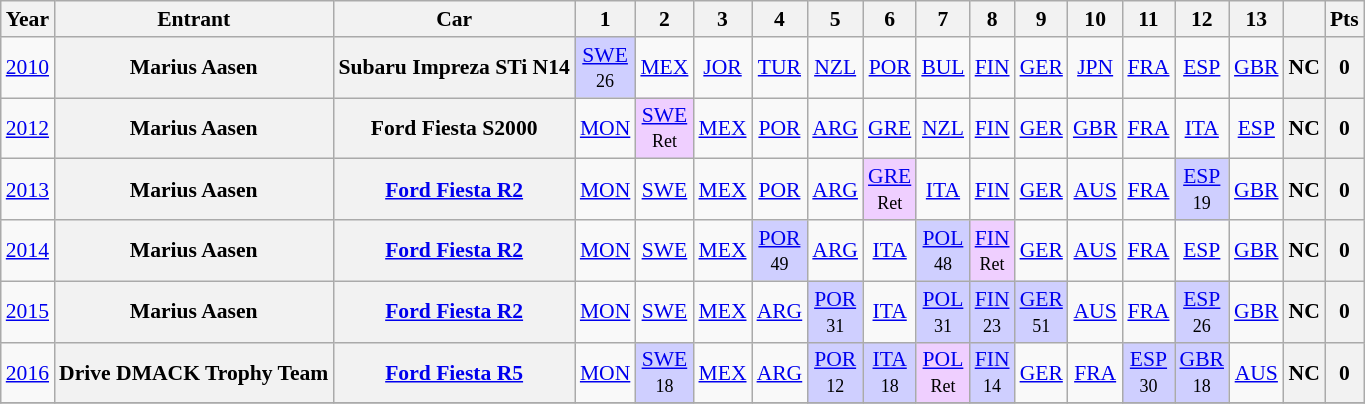<table class="wikitable" border="1" style="text-align:center; font-size:90%;">
<tr>
<th>Year</th>
<th>Entrant</th>
<th>Car</th>
<th>1</th>
<th>2</th>
<th>3</th>
<th>4</th>
<th>5</th>
<th>6</th>
<th>7</th>
<th>8</th>
<th>9</th>
<th>10</th>
<th>11</th>
<th>12</th>
<th>13</th>
<th></th>
<th>Pts</th>
</tr>
<tr>
<td><a href='#'>2010</a></td>
<th>Marius Aasen</th>
<th>Subaru Impreza STi N14</th>
<td style="background:#CFCFFF;"><a href='#'>SWE</a><br><small>26</small></td>
<td><a href='#'>MEX</a></td>
<td><a href='#'>JOR</a></td>
<td><a href='#'>TUR</a></td>
<td><a href='#'>NZL</a></td>
<td><a href='#'>POR</a></td>
<td><a href='#'>BUL</a></td>
<td><a href='#'>FIN</a></td>
<td><a href='#'>GER</a></td>
<td><a href='#'>JPN</a></td>
<td><a href='#'>FRA</a></td>
<td><a href='#'>ESP</a></td>
<td><a href='#'>GBR</a></td>
<th>NC</th>
<th>0</th>
</tr>
<tr>
<td><a href='#'>2012</a></td>
<th>Marius Aasen</th>
<th>Ford Fiesta S2000</th>
<td><a href='#'>MON</a></td>
<td style="background:#EFCFFF;"><a href='#'>SWE</a><br><small>Ret</small></td>
<td><a href='#'>MEX</a></td>
<td><a href='#'>POR</a></td>
<td><a href='#'>ARG</a></td>
<td><a href='#'>GRE</a></td>
<td><a href='#'>NZL</a></td>
<td><a href='#'>FIN</a></td>
<td><a href='#'>GER</a></td>
<td><a href='#'>GBR</a></td>
<td><a href='#'>FRA</a></td>
<td><a href='#'>ITA</a></td>
<td><a href='#'>ESP</a></td>
<th>NC</th>
<th>0</th>
</tr>
<tr>
<td><a href='#'>2013</a></td>
<th>Marius Aasen</th>
<th><a href='#'>Ford Fiesta R2</a></th>
<td><a href='#'>MON</a></td>
<td><a href='#'>SWE</a></td>
<td><a href='#'>MEX</a></td>
<td><a href='#'>POR</a></td>
<td><a href='#'>ARG</a></td>
<td style="background:#EFCFFF;"><a href='#'>GRE</a><br><small>Ret</small></td>
<td><a href='#'>ITA</a></td>
<td><a href='#'>FIN</a></td>
<td><a href='#'>GER</a></td>
<td><a href='#'>AUS</a></td>
<td><a href='#'>FRA</a></td>
<td style="background:#CFCFFF;"><a href='#'>ESP</a><br><small>19</small></td>
<td><a href='#'>GBR</a></td>
<th>NC</th>
<th>0</th>
</tr>
<tr>
<td><a href='#'>2014</a></td>
<th>Marius Aasen</th>
<th><a href='#'>Ford Fiesta R2</a></th>
<td><a href='#'>MON</a></td>
<td><a href='#'>SWE</a></td>
<td><a href='#'>MEX</a></td>
<td style="background:#CFCFFF;"><a href='#'>POR</a><br><small>49</small></td>
<td><a href='#'>ARG</a></td>
<td><a href='#'>ITA</a></td>
<td style="background:#CFCFFF;"><a href='#'>POL</a><br><small>48</small></td>
<td style="background:#EFCFFF;"><a href='#'>FIN</a><br><small>Ret</small></td>
<td><a href='#'>GER</a></td>
<td><a href='#'>AUS</a></td>
<td><a href='#'>FRA</a></td>
<td><a href='#'>ESP</a></td>
<td><a href='#'>GBR</a></td>
<th>NC</th>
<th>0</th>
</tr>
<tr>
<td><a href='#'>2015</a></td>
<th>Marius Aasen</th>
<th><a href='#'>Ford Fiesta R2</a></th>
<td><a href='#'>MON</a></td>
<td><a href='#'>SWE</a></td>
<td><a href='#'>MEX</a></td>
<td><a href='#'>ARG</a></td>
<td style="background:#CFCFFF;"><a href='#'>POR</a><br><small>31</small></td>
<td><a href='#'>ITA</a></td>
<td style="background:#CFCFFF;"><a href='#'>POL</a><br><small>31</small></td>
<td style="background:#CFCFFF;"><a href='#'>FIN</a><br><small>23</small></td>
<td style="background:#CFCFFF;"><a href='#'>GER</a><br><small>51</small></td>
<td><a href='#'>AUS</a></td>
<td><a href='#'>FRA</a></td>
<td style="background:#CFCFFF;"><a href='#'>ESP</a><br><small>26</small></td>
<td><a href='#'>GBR</a></td>
<th>NC</th>
<th>0</th>
</tr>
<tr>
<td><a href='#'>2016</a></td>
<th>Drive DMACK Trophy Team</th>
<th><a href='#'>Ford Fiesta R5</a></th>
<td><a href='#'>MON</a></td>
<td style="background:#CFCFFF;"><a href='#'>SWE</a><br><small>18</small></td>
<td><a href='#'>MEX</a></td>
<td><a href='#'>ARG</a></td>
<td style="background:#CFCFFF;"><a href='#'>POR</a><br><small>12</small></td>
<td style="background:#CFCFFF;"><a href='#'>ITA</a><br><small>18</small></td>
<td style="background:#EFCFFF;"><a href='#'>POL</a><br><small>Ret</small></td>
<td style="background:#CFCFFF;"><a href='#'>FIN</a><br><small>14</small></td>
<td><a href='#'>GER</a></td>
<td><a href='#'>FRA</a></td>
<td style="background:#CFCFFF;"><a href='#'>ESP</a><br><small>30</small></td>
<td style="background:#CFCFFF;"><a href='#'>GBR</a><br><small>18</small></td>
<td><a href='#'>AUS</a></td>
<th>NC</th>
<th>0</th>
</tr>
<tr>
</tr>
</table>
